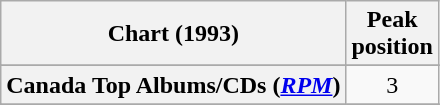<table class="wikitable sortable plainrowheaders" style="text-align:center">
<tr>
<th scope="col">Chart (1993)</th>
<th scope="col">Peak<br>position</th>
</tr>
<tr>
</tr>
<tr>
</tr>
<tr>
<th scope="row">Canada Top Albums/CDs (<em><a href='#'>RPM</a></em>)</th>
<td>3</td>
</tr>
<tr>
</tr>
<tr>
</tr>
<tr>
</tr>
<tr>
</tr>
<tr>
</tr>
</table>
